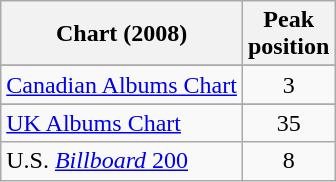<table class="wikitable sortable" style="text-align:center;">
<tr>
<th>Chart (2008)</th>
<th>Peak<br>position</th>
</tr>
<tr>
</tr>
<tr>
<td align="left"><a href='#'>Canadian Albums Chart</a></td>
<td>3</td>
</tr>
<tr>
</tr>
<tr>
</tr>
<tr>
<td align="left"><a href='#'>UK Albums Chart</a></td>
<td>35</td>
</tr>
<tr>
<td align="left">U.S. <a href='#'><em>Billboard</em> 200</a></td>
<td>8</td>
</tr>
</table>
